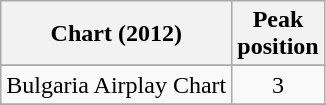<table class="wikitable sortable">
<tr>
<th>Chart (2012)</th>
<th>Peak<br>position</th>
</tr>
<tr>
</tr>
<tr>
<td>Bulgaria Airplay Chart</td>
<td align="center">3</td>
</tr>
<tr>
</tr>
<tr>
</tr>
</table>
